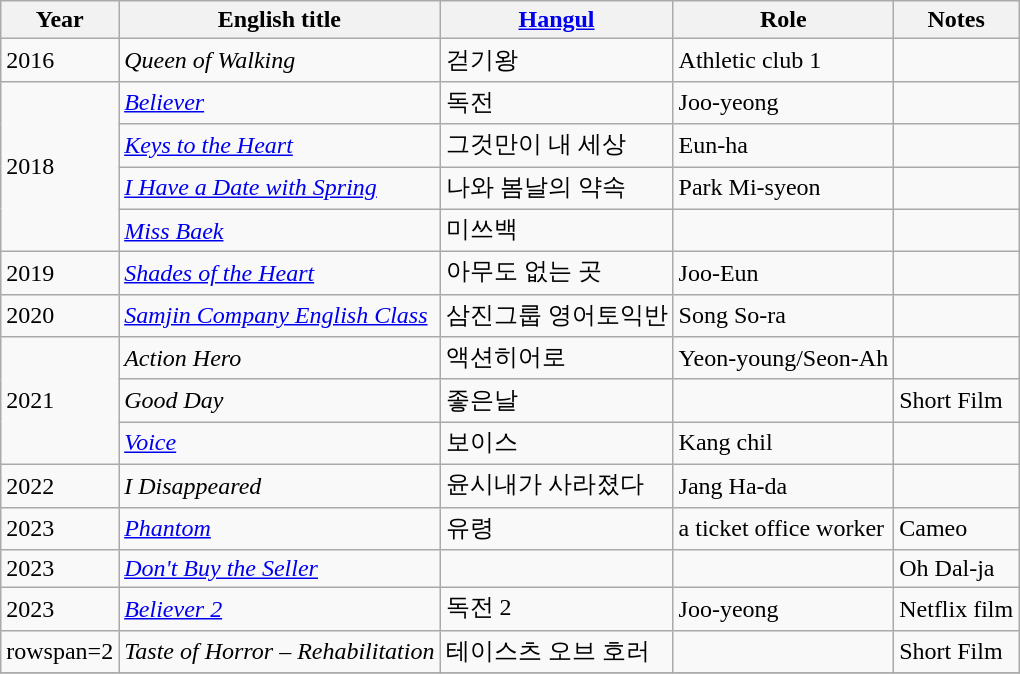<table class="wikitable sortable">
<tr>
<th>Year</th>
<th>English title</th>
<th><a href='#'>Hangul</a></th>
<th>Role</th>
<th class="unsortable">Notes</th>
</tr>
<tr>
<td rowspan=1>2016</td>
<td><em>Queen of Walking</em></td>
<td>걷기왕</td>
<td>Athletic club 1</td>
<td></td>
</tr>
<tr>
<td rowspan=4>2018</td>
<td><em><a href='#'>Believer</a></em></td>
<td>독전</td>
<td>Joo-yeong</td>
<td></td>
</tr>
<tr>
<td><em><a href='#'>Keys to the Heart</a></em></td>
<td>그것만이 내 세상</td>
<td>Eun-ha</td>
<td></td>
</tr>
<tr>
<td><em><a href='#'>I Have a Date with Spring</a></em></td>
<td>나와 봄날의 약속</td>
<td>Park Mi-syeon</td>
<td></td>
</tr>
<tr>
<td><em><a href='#'>Miss Baek</a></em></td>
<td>미쓰백</td>
<td></td>
<td></td>
</tr>
<tr>
<td>2019</td>
<td><em><a href='#'>Shades of the Heart</a></em></td>
<td>아무도 없는 곳</td>
<td>Joo-Eun</td>
<td></td>
</tr>
<tr>
<td>2020</td>
<td><em><a href='#'>Samjin Company English Class</a></em></td>
<td>삼진그룹 영어토익반</td>
<td>Song So-ra</td>
<td></td>
</tr>
<tr>
<td rowspan="3">2021</td>
<td><em>Action Hero</em></td>
<td>액션히어로</td>
<td>Yeon-young/Seon-Ah</td>
<td></td>
</tr>
<tr>
<td><em>Good Day</em></td>
<td>좋은날</td>
<td></td>
<td>Short Film </td>
</tr>
<tr>
<td><em><a href='#'>Voice</a></em></td>
<td>보이스</td>
<td>Kang chil</td>
<td></td>
</tr>
<tr>
<td>2022</td>
<td><em>I Disappeared</em></td>
<td>윤시내가 사라졌다</td>
<td>Jang Ha-da</td>
<td></td>
</tr>
<tr>
<td>2023</td>
<td><a href='#'><em>Phantom</em></a></td>
<td>유령</td>
<td>a ticket office worker</td>
<td>Cameo</td>
</tr>
<tr>
<td>2023</td>
<td><em><a href='#'>Don't Buy the Seller</a></em></td>
<td></td>
<td></td>
<td>Oh Dal-ja</td>
</tr>
<tr>
<td>2023</td>
<td><em><a href='#'>Believer 2</a></em></td>
<td>독전 2</td>
<td>Joo-yeong</td>
<td>Netflix film</td>
</tr>
<tr>
<td>rowspan=2 </td>
<td><em>Taste of Horror – Rehabilitation</em></td>
<td>테이스츠 오브 호러</td>
<td></td>
<td>Short Film  </td>
</tr>
<tr>
</tr>
</table>
